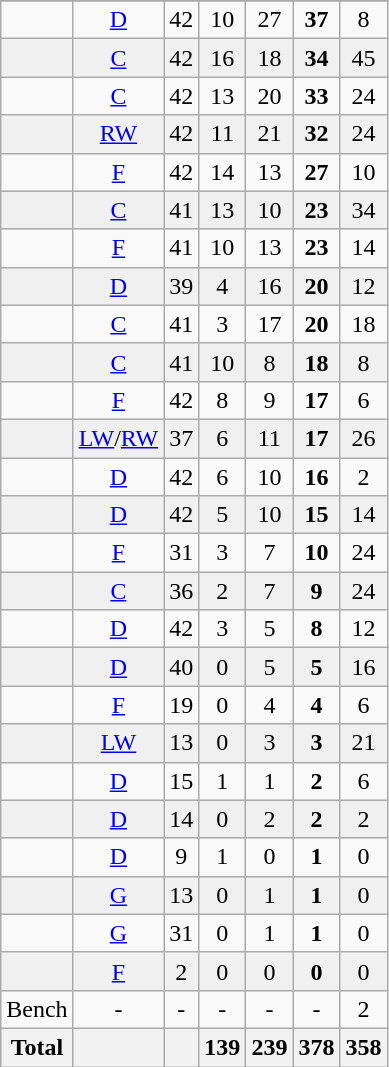<table class="wikitable sortable">
<tr align="center">
</tr>
<tr align="center" bgcolor="">
<td></td>
<td><a href='#'>D</a></td>
<td>42</td>
<td>10</td>
<td>27</td>
<td><strong>37</strong></td>
<td>8</td>
</tr>
<tr align="center" bgcolor="f0f0f0">
<td></td>
<td><a href='#'>C</a></td>
<td>42</td>
<td>16</td>
<td>18</td>
<td><strong>34</strong></td>
<td>45</td>
</tr>
<tr align="center" bgcolor="">
<td></td>
<td><a href='#'>C</a></td>
<td>42</td>
<td>13</td>
<td>20</td>
<td><strong>33</strong></td>
<td>24</td>
</tr>
<tr align="center" bgcolor="f0f0f0">
<td></td>
<td><a href='#'>RW</a></td>
<td>42</td>
<td>11</td>
<td>21</td>
<td><strong>32</strong></td>
<td>24</td>
</tr>
<tr align="center" bgcolor="">
<td></td>
<td><a href='#'>F</a></td>
<td>42</td>
<td>14</td>
<td>13</td>
<td><strong>27</strong></td>
<td>10</td>
</tr>
<tr align="center" bgcolor="f0f0f0">
<td></td>
<td><a href='#'>C</a></td>
<td>41</td>
<td>13</td>
<td>10</td>
<td><strong>23</strong></td>
<td>34</td>
</tr>
<tr align="center" bgcolor="">
<td></td>
<td><a href='#'>F</a></td>
<td>41</td>
<td>10</td>
<td>13</td>
<td><strong>23</strong></td>
<td>14</td>
</tr>
<tr align="center" bgcolor="f0f0f0">
<td></td>
<td><a href='#'>D</a></td>
<td>39</td>
<td>4</td>
<td>16</td>
<td><strong>20</strong></td>
<td>12</td>
</tr>
<tr align="center" bgcolor="">
<td></td>
<td><a href='#'>C</a></td>
<td>41</td>
<td>3</td>
<td>17</td>
<td><strong>20</strong></td>
<td>18</td>
</tr>
<tr align="center" bgcolor="f0f0f0">
<td></td>
<td><a href='#'>C</a></td>
<td>41</td>
<td>10</td>
<td>8</td>
<td><strong>18</strong></td>
<td>8</td>
</tr>
<tr align="center" bgcolor="">
<td></td>
<td><a href='#'>F</a></td>
<td>42</td>
<td>8</td>
<td>9</td>
<td><strong>17</strong></td>
<td>6</td>
</tr>
<tr align="center" bgcolor="f0f0f0">
<td></td>
<td><a href='#'>LW</a>/<a href='#'>RW</a></td>
<td>37</td>
<td>6</td>
<td>11</td>
<td><strong>17</strong></td>
<td>26</td>
</tr>
<tr align="center" bgcolor="">
<td></td>
<td><a href='#'>D</a></td>
<td>42</td>
<td>6</td>
<td>10</td>
<td><strong>16</strong></td>
<td>2</td>
</tr>
<tr align="center" bgcolor="f0f0f0">
<td></td>
<td><a href='#'>D</a></td>
<td>42</td>
<td>5</td>
<td>10</td>
<td><strong>15</strong></td>
<td>14</td>
</tr>
<tr align="center" bgcolor="">
<td></td>
<td><a href='#'>F</a></td>
<td>31</td>
<td>3</td>
<td>7</td>
<td><strong>10</strong></td>
<td>24</td>
</tr>
<tr align="center" bgcolor="f0f0f0">
<td></td>
<td><a href='#'>C</a></td>
<td>36</td>
<td>2</td>
<td>7</td>
<td><strong>9</strong></td>
<td>24</td>
</tr>
<tr align="center" bgcolor="">
<td></td>
<td><a href='#'>D</a></td>
<td>42</td>
<td>3</td>
<td>5</td>
<td><strong>8</strong></td>
<td>12</td>
</tr>
<tr align="center" bgcolor="f0f0f0">
<td></td>
<td><a href='#'>D</a></td>
<td>40</td>
<td>0</td>
<td>5</td>
<td><strong>5</strong></td>
<td>16</td>
</tr>
<tr align="center" bgcolor="">
<td></td>
<td><a href='#'>F</a></td>
<td>19</td>
<td>0</td>
<td>4</td>
<td><strong>4</strong></td>
<td>6</td>
</tr>
<tr align="center" bgcolor="f0f0f0">
<td></td>
<td><a href='#'>LW</a></td>
<td>13</td>
<td>0</td>
<td>3</td>
<td><strong>3</strong></td>
<td>21</td>
</tr>
<tr align="center" bgcolor="">
<td></td>
<td><a href='#'>D</a></td>
<td>15</td>
<td>1</td>
<td>1</td>
<td><strong>2</strong></td>
<td>6</td>
</tr>
<tr align="center" bgcolor="f0f0f0">
<td></td>
<td><a href='#'>D</a></td>
<td>14</td>
<td>0</td>
<td>2</td>
<td><strong>2</strong></td>
<td>2</td>
</tr>
<tr align="center" bgcolor="">
<td></td>
<td><a href='#'>D</a></td>
<td>9</td>
<td>1</td>
<td>0</td>
<td><strong>1</strong></td>
<td>0</td>
</tr>
<tr align="center" bgcolor="f0f0f0">
<td></td>
<td><a href='#'>G</a></td>
<td>13</td>
<td>0</td>
<td>1</td>
<td><strong>1</strong></td>
<td>0</td>
</tr>
<tr align="center" bgcolor="">
<td></td>
<td><a href='#'>G</a></td>
<td>31</td>
<td>0</td>
<td>1</td>
<td><strong>1</strong></td>
<td>0</td>
</tr>
<tr align="center" bgcolor="f0f0f0">
<td></td>
<td><a href='#'>F</a></td>
<td>2</td>
<td>0</td>
<td>0</td>
<td><strong>0</strong></td>
<td>0</td>
</tr>
<tr align="center" bgcolor="">
<td>Bench</td>
<td>-</td>
<td>-</td>
<td>-</td>
<td>-</td>
<td>-</td>
<td>2</td>
</tr>
<tr>
<th>Total</th>
<th></th>
<th></th>
<th>139</th>
<th>239</th>
<th>378</th>
<th>358</th>
</tr>
</table>
